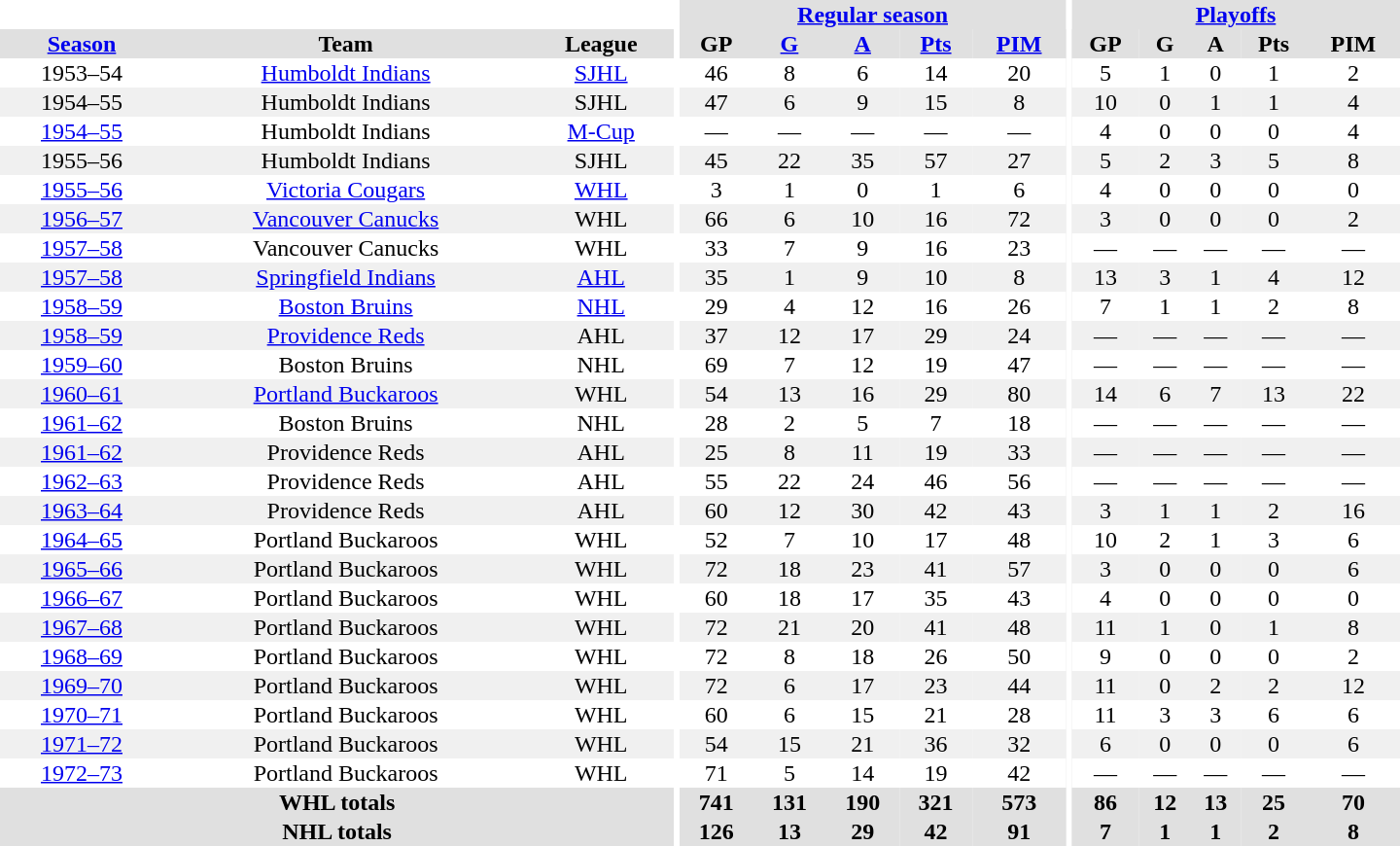<table border="0" cellpadding="1" cellspacing="0" style="text-align:center; width:60em">
<tr bgcolor="#e0e0e0">
<th colspan="3" bgcolor="#ffffff"></th>
<th rowspan="100" bgcolor="#ffffff"></th>
<th colspan="5"><a href='#'>Regular season</a></th>
<th rowspan="100" bgcolor="#ffffff"></th>
<th colspan="5"><a href='#'>Playoffs</a></th>
</tr>
<tr bgcolor="#e0e0e0">
<th><a href='#'>Season</a></th>
<th>Team</th>
<th>League</th>
<th>GP</th>
<th><a href='#'>G</a></th>
<th><a href='#'>A</a></th>
<th><a href='#'>Pts</a></th>
<th><a href='#'>PIM</a></th>
<th>GP</th>
<th>G</th>
<th>A</th>
<th>Pts</th>
<th>PIM</th>
</tr>
<tr>
<td>1953–54</td>
<td><a href='#'>Humboldt Indians</a></td>
<td><a href='#'>SJHL</a></td>
<td>46</td>
<td>8</td>
<td>6</td>
<td>14</td>
<td>20</td>
<td>5</td>
<td>1</td>
<td>0</td>
<td>1</td>
<td>2</td>
</tr>
<tr bgcolor="#f0f0f0">
<td>1954–55</td>
<td>Humboldt Indians</td>
<td>SJHL</td>
<td>47</td>
<td>6</td>
<td>9</td>
<td>15</td>
<td>8</td>
<td>10</td>
<td>0</td>
<td>1</td>
<td>1</td>
<td>4</td>
</tr>
<tr>
<td><a href='#'>1954–55</a></td>
<td>Humboldt Indians</td>
<td><a href='#'>M-Cup</a></td>
<td>—</td>
<td>—</td>
<td>—</td>
<td>—</td>
<td>—</td>
<td>4</td>
<td>0</td>
<td>0</td>
<td>0</td>
<td>4</td>
</tr>
<tr bgcolor="#f0f0f0">
<td>1955–56</td>
<td>Humboldt Indians</td>
<td>SJHL</td>
<td>45</td>
<td>22</td>
<td>35</td>
<td>57</td>
<td>27</td>
<td>5</td>
<td>2</td>
<td>3</td>
<td>5</td>
<td>8</td>
</tr>
<tr>
<td><a href='#'>1955–56</a></td>
<td><a href='#'>Victoria Cougars</a></td>
<td><a href='#'>WHL</a></td>
<td>3</td>
<td>1</td>
<td>0</td>
<td>1</td>
<td>6</td>
<td>4</td>
<td>0</td>
<td>0</td>
<td>0</td>
<td>0</td>
</tr>
<tr bgcolor="#f0f0f0">
<td><a href='#'>1956–57</a></td>
<td><a href='#'>Vancouver Canucks</a></td>
<td>WHL</td>
<td>66</td>
<td>6</td>
<td>10</td>
<td>16</td>
<td>72</td>
<td>3</td>
<td>0</td>
<td>0</td>
<td>0</td>
<td>2</td>
</tr>
<tr>
<td><a href='#'>1957–58</a></td>
<td>Vancouver Canucks</td>
<td>WHL</td>
<td>33</td>
<td>7</td>
<td>9</td>
<td>16</td>
<td>23</td>
<td>—</td>
<td>—</td>
<td>—</td>
<td>—</td>
<td>—</td>
</tr>
<tr bgcolor="#f0f0f0">
<td><a href='#'>1957–58</a></td>
<td><a href='#'>Springfield Indians</a></td>
<td><a href='#'>AHL</a></td>
<td>35</td>
<td>1</td>
<td>9</td>
<td>10</td>
<td>8</td>
<td>13</td>
<td>3</td>
<td>1</td>
<td>4</td>
<td>12</td>
</tr>
<tr>
<td><a href='#'>1958–59</a></td>
<td><a href='#'>Boston Bruins</a></td>
<td><a href='#'>NHL</a></td>
<td>29</td>
<td>4</td>
<td>12</td>
<td>16</td>
<td>26</td>
<td>7</td>
<td>1</td>
<td>1</td>
<td>2</td>
<td>8</td>
</tr>
<tr bgcolor="#f0f0f0">
<td><a href='#'>1958–59</a></td>
<td><a href='#'>Providence Reds</a></td>
<td>AHL</td>
<td>37</td>
<td>12</td>
<td>17</td>
<td>29</td>
<td>24</td>
<td>—</td>
<td>—</td>
<td>—</td>
<td>—</td>
<td>—</td>
</tr>
<tr>
<td><a href='#'>1959–60</a></td>
<td>Boston Bruins</td>
<td>NHL</td>
<td>69</td>
<td>7</td>
<td>12</td>
<td>19</td>
<td>47</td>
<td>—</td>
<td>—</td>
<td>—</td>
<td>—</td>
<td>—</td>
</tr>
<tr bgcolor="#f0f0f0">
<td><a href='#'>1960–61</a></td>
<td><a href='#'>Portland Buckaroos</a></td>
<td>WHL</td>
<td>54</td>
<td>13</td>
<td>16</td>
<td>29</td>
<td>80</td>
<td>14</td>
<td>6</td>
<td>7</td>
<td>13</td>
<td>22</td>
</tr>
<tr>
<td><a href='#'>1961–62</a></td>
<td>Boston Bruins</td>
<td>NHL</td>
<td>28</td>
<td>2</td>
<td>5</td>
<td>7</td>
<td>18</td>
<td>—</td>
<td>—</td>
<td>—</td>
<td>—</td>
<td>—</td>
</tr>
<tr bgcolor="#f0f0f0">
<td><a href='#'>1961–62</a></td>
<td>Providence Reds</td>
<td>AHL</td>
<td>25</td>
<td>8</td>
<td>11</td>
<td>19</td>
<td>33</td>
<td>—</td>
<td>—</td>
<td>—</td>
<td>—</td>
<td>—</td>
</tr>
<tr>
<td><a href='#'>1962–63</a></td>
<td>Providence Reds</td>
<td>AHL</td>
<td>55</td>
<td>22</td>
<td>24</td>
<td>46</td>
<td>56</td>
<td>—</td>
<td>—</td>
<td>—</td>
<td>—</td>
<td>—</td>
</tr>
<tr bgcolor="#f0f0f0">
<td><a href='#'>1963–64</a></td>
<td>Providence Reds</td>
<td>AHL</td>
<td>60</td>
<td>12</td>
<td>30</td>
<td>42</td>
<td>43</td>
<td>3</td>
<td>1</td>
<td>1</td>
<td>2</td>
<td>16</td>
</tr>
<tr>
<td><a href='#'>1964–65</a></td>
<td>Portland Buckaroos</td>
<td>WHL</td>
<td>52</td>
<td>7</td>
<td>10</td>
<td>17</td>
<td>48</td>
<td>10</td>
<td>2</td>
<td>1</td>
<td>3</td>
<td>6</td>
</tr>
<tr bgcolor="#f0f0f0">
<td><a href='#'>1965–66</a></td>
<td>Portland Buckaroos</td>
<td>WHL</td>
<td>72</td>
<td>18</td>
<td>23</td>
<td>41</td>
<td>57</td>
<td>3</td>
<td>0</td>
<td>0</td>
<td>0</td>
<td>6</td>
</tr>
<tr>
<td><a href='#'>1966–67</a></td>
<td>Portland Buckaroos</td>
<td>WHL</td>
<td>60</td>
<td>18</td>
<td>17</td>
<td>35</td>
<td>43</td>
<td>4</td>
<td>0</td>
<td>0</td>
<td>0</td>
<td>0</td>
</tr>
<tr bgcolor="#f0f0f0">
<td><a href='#'>1967–68</a></td>
<td>Portland Buckaroos</td>
<td>WHL</td>
<td>72</td>
<td>21</td>
<td>20</td>
<td>41</td>
<td>48</td>
<td>11</td>
<td>1</td>
<td>0</td>
<td>1</td>
<td>8</td>
</tr>
<tr>
<td><a href='#'>1968–69</a></td>
<td>Portland Buckaroos</td>
<td>WHL</td>
<td>72</td>
<td>8</td>
<td>18</td>
<td>26</td>
<td>50</td>
<td>9</td>
<td>0</td>
<td>0</td>
<td>0</td>
<td>2</td>
</tr>
<tr bgcolor="#f0f0f0">
<td><a href='#'>1969–70</a></td>
<td>Portland Buckaroos</td>
<td>WHL</td>
<td>72</td>
<td>6</td>
<td>17</td>
<td>23</td>
<td>44</td>
<td>11</td>
<td>0</td>
<td>2</td>
<td>2</td>
<td>12</td>
</tr>
<tr>
<td><a href='#'>1970–71</a></td>
<td>Portland Buckaroos</td>
<td>WHL</td>
<td>60</td>
<td>6</td>
<td>15</td>
<td>21</td>
<td>28</td>
<td>11</td>
<td>3</td>
<td>3</td>
<td>6</td>
<td>6</td>
</tr>
<tr bgcolor="#f0f0f0">
<td><a href='#'>1971–72</a></td>
<td>Portland Buckaroos</td>
<td>WHL</td>
<td>54</td>
<td>15</td>
<td>21</td>
<td>36</td>
<td>32</td>
<td>6</td>
<td>0</td>
<td>0</td>
<td>0</td>
<td>6</td>
</tr>
<tr>
<td><a href='#'>1972–73</a></td>
<td>Portland Buckaroos</td>
<td>WHL</td>
<td>71</td>
<td>5</td>
<td>14</td>
<td>19</td>
<td>42</td>
<td>—</td>
<td>—</td>
<td>—</td>
<td>—</td>
<td>—</td>
</tr>
<tr bgcolor="#e0e0e0">
<th colspan="3">WHL totals</th>
<th>741</th>
<th>131</th>
<th>190</th>
<th>321</th>
<th>573</th>
<th>86</th>
<th>12</th>
<th>13</th>
<th>25</th>
<th>70</th>
</tr>
<tr bgcolor="#e0e0e0">
<th colspan="3">NHL totals</th>
<th>126</th>
<th>13</th>
<th>29</th>
<th>42</th>
<th>91</th>
<th>7</th>
<th>1</th>
<th>1</th>
<th>2</th>
<th>8</th>
</tr>
</table>
